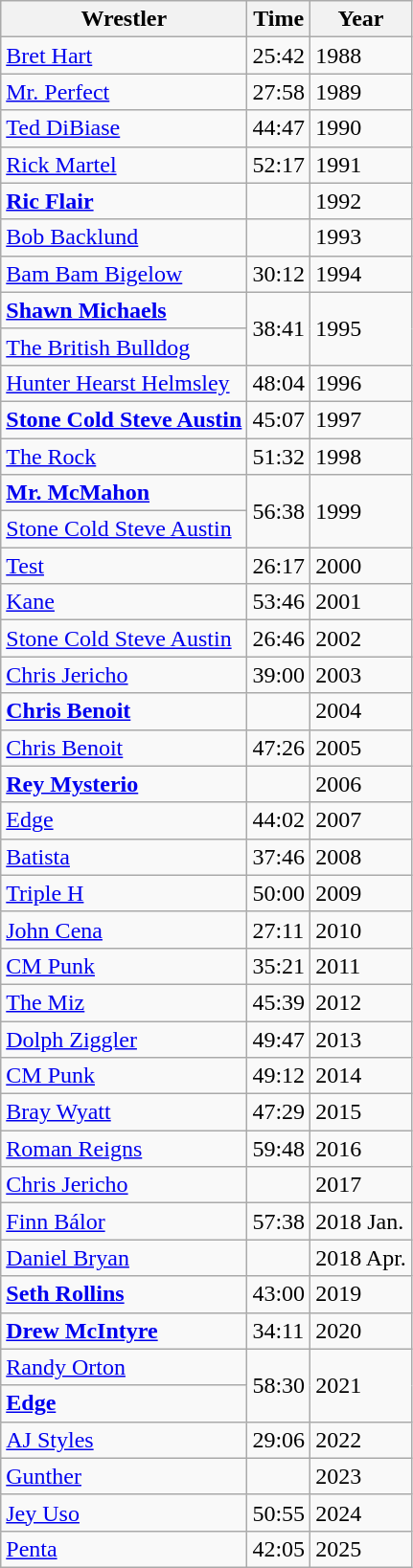<table class="wikitable sortable">
<tr>
<th>Wrestler</th>
<th>Time</th>
<th>Year</th>
</tr>
<tr>
<td><a href='#'>Bret Hart</a></td>
<td>25:42</td>
<td>1988</td>
</tr>
<tr>
<td><a href='#'>Mr. Perfect</a></td>
<td>27:58</td>
<td>1989</td>
</tr>
<tr>
<td><a href='#'>Ted DiBiase</a></td>
<td>44:47</td>
<td>1990</td>
</tr>
<tr>
<td><a href='#'>Rick Martel</a></td>
<td>52:17</td>
<td>1991</td>
</tr>
<tr>
<td><strong><a href='#'>Ric Flair</a></strong></td>
<td></td>
<td>1992</td>
</tr>
<tr>
<td><a href='#'>Bob Backlund</a></td>
<td></td>
<td>1993</td>
</tr>
<tr>
<td><a href='#'>Bam Bam Bigelow</a></td>
<td>30:12</td>
<td>1994</td>
</tr>
<tr>
<td><strong><a href='#'>Shawn Michaels</a></strong></td>
<td rowspan="2">38:41</td>
<td rowspan="2">1995</td>
</tr>
<tr>
<td><a href='#'>The British Bulldog</a></td>
</tr>
<tr>
<td><a href='#'>Hunter Hearst Helmsley</a></td>
<td>48:04</td>
<td>1996</td>
</tr>
<tr>
<td><strong><a href='#'>Stone Cold Steve Austin</a></strong></td>
<td>45:07</td>
<td>1997</td>
</tr>
<tr>
<td><a href='#'>The Rock</a></td>
<td>51:32</td>
<td>1998</td>
</tr>
<tr>
<td><strong><a href='#'>Mr. McMahon</a></strong></td>
<td rowspan="2">56:38</td>
<td rowspan="2">1999</td>
</tr>
<tr>
<td><a href='#'>Stone Cold Steve Austin</a></td>
</tr>
<tr>
<td><a href='#'>Test</a></td>
<td>26:17</td>
<td>2000</td>
</tr>
<tr>
<td><a href='#'>Kane</a></td>
<td>53:46</td>
<td>2001</td>
</tr>
<tr>
<td><a href='#'>Stone Cold Steve Austin</a></td>
<td>26:46</td>
<td>2002</td>
</tr>
<tr>
<td><a href='#'>Chris Jericho</a></td>
<td>39:00</td>
<td>2003</td>
</tr>
<tr>
<td><a href='#'><strong>Chris Benoit</strong></a></td>
<td><strong></strong></td>
<td>2004</td>
</tr>
<tr>
<td><a href='#'>Chris Benoit</a></td>
<td>47:26</td>
<td>2005</td>
</tr>
<tr>
<td><strong><a href='#'>Rey Mysterio</a></strong></td>
<td></td>
<td>2006</td>
</tr>
<tr>
<td><a href='#'>Edge</a></td>
<td>44:02</td>
<td>2007</td>
</tr>
<tr>
<td><a href='#'>Batista</a></td>
<td>37:46</td>
<td>2008</td>
</tr>
<tr>
<td><a href='#'>Triple H</a></td>
<td>50:00</td>
<td>2009</td>
</tr>
<tr>
<td><a href='#'>John Cena</a></td>
<td>27:11</td>
<td>2010</td>
</tr>
<tr>
<td><a href='#'>CM Punk</a></td>
<td>35:21</td>
<td>2011</td>
</tr>
<tr>
<td><a href='#'>The Miz</a></td>
<td>45:39</td>
<td>2012</td>
</tr>
<tr>
<td><a href='#'>Dolph Ziggler</a></td>
<td>49:47</td>
<td>2013</td>
</tr>
<tr>
<td><a href='#'>CM Punk</a></td>
<td>49:12</td>
<td>2014</td>
</tr>
<tr>
<td><a href='#'>Bray Wyatt</a></td>
<td>47:29</td>
<td>2015</td>
</tr>
<tr>
<td><a href='#'>Roman Reigns</a></td>
<td>59:48</td>
<td>2016</td>
</tr>
<tr>
<td><a href='#'>Chris Jericho</a></td>
<td></td>
<td>2017</td>
</tr>
<tr>
<td><a href='#'>Finn Bálor</a></td>
<td>57:38</td>
<td>2018 Jan.</td>
</tr>
<tr>
<td><a href='#'>Daniel Bryan</a></td>
<td></td>
<td>2018 Apr.</td>
</tr>
<tr>
<td><strong><a href='#'>Seth Rollins</a></strong></td>
<td>43:00</td>
<td>2019</td>
</tr>
<tr>
<td><strong><a href='#'>Drew McIntyre</a></strong></td>
<td>34:11</td>
<td>2020</td>
</tr>
<tr>
<td><a href='#'>Randy Orton</a></td>
<td rowspan="2">58:30</td>
<td rowspan="2">2021</td>
</tr>
<tr>
<td><strong><a href='#'>Edge</a></strong></td>
</tr>
<tr>
<td><a href='#'>AJ Styles</a></td>
<td>29:06</td>
<td>2022</td>
</tr>
<tr>
<td><a href='#'>Gunther</a></td>
<td></td>
<td>2023</td>
</tr>
<tr>
<td><a href='#'>Jey Uso</a></td>
<td>50:55</td>
<td>2024</td>
</tr>
<tr>
<td><a href='#'>Penta</a></td>
<td>42:05</td>
<td>2025</td>
</tr>
</table>
